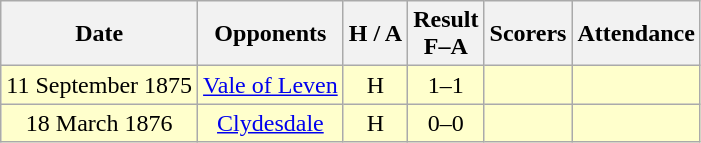<table class="wikitable" style="text-align:center">
<tr>
<th>Date</th>
<th>Opponents</th>
<th>H / A</th>
<th>Result<br>F–A</th>
<th>Scorers</th>
<th>Attendance</th>
</tr>
<tr bgcolor=#ffffcc>
<td>11 September 1875</td>
<td><a href='#'>Vale of Leven</a></td>
<td>H</td>
<td>1–1</td>
<td></td>
<td></td>
</tr>
<tr bgcolor=#ffffcc>
<td>18 March 1876</td>
<td><a href='#'>Clydesdale</a></td>
<td>H</td>
<td>0–0</td>
<td></td>
<td></td>
</tr>
</table>
